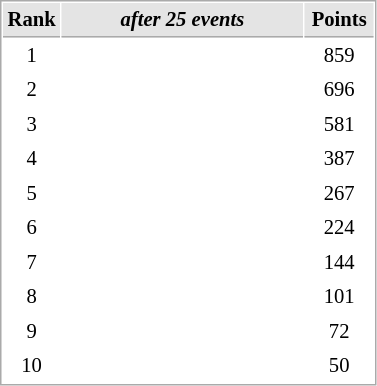<table cellspacing="1" cellpadding="3" style="border:1px solid #AAAAAA;font-size:86%">
<tr bgcolor="#E4E4E4">
<th style="border-bottom:1px solid #AAAAAA" width=10>Rank</th>
<th style="border-bottom:1px solid #AAAAAA" width=155><em>after 25 events</em></th>
<th style="border-bottom:1px solid #AAAAAA" width=40>Points</th>
</tr>
<tr>
<td align=center>1</td>
<td></td>
<td align=center>859</td>
</tr>
<tr>
<td align=center>2</td>
<td></td>
<td align=center>696</td>
</tr>
<tr>
<td align=center>3</td>
<td></td>
<td align=center>581</td>
</tr>
<tr>
<td align=center>4</td>
<td></td>
<td align=center>387</td>
</tr>
<tr>
<td align=center>5</td>
<td></td>
<td align=center>267</td>
</tr>
<tr>
<td align=center>6</td>
<td></td>
<td align=center>224</td>
</tr>
<tr>
<td align=center>7</td>
<td></td>
<td align=center>144</td>
</tr>
<tr>
<td align=center>8</td>
<td></td>
<td align=center>101</td>
</tr>
<tr>
<td align=center>9</td>
<td></td>
<td align=center>72</td>
</tr>
<tr>
<td align=center>10</td>
<td></td>
<td align=center>50</td>
</tr>
</table>
